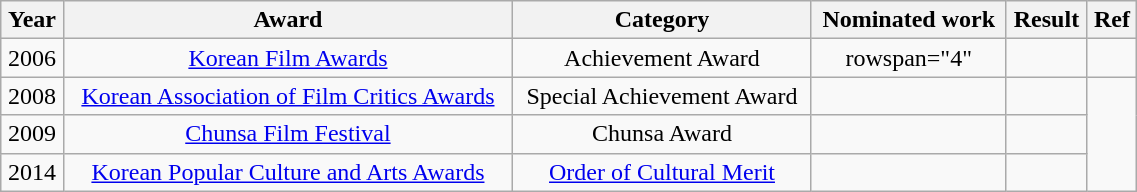<table class="wikitable" style="text-align: center; width: 60%;">
<tr>
<th>Year</th>
<th>Award</th>
<th>Category</th>
<th>Nominated work</th>
<th>Result</th>
<th>Ref</th>
</tr>
<tr>
<td>2006</td>
<td><a href='#'>Korean Film Awards</a></td>
<td>Achievement Award</td>
<td>rowspan="4" </td>
<td></td>
<td></td>
</tr>
<tr>
<td>2008</td>
<td><a href='#'>Korean Association of Film Critics Awards</a></td>
<td>Special Achievement Award</td>
<td></td>
<td></td>
</tr>
<tr>
<td>2009</td>
<td><a href='#'>Chunsa Film Festival</a></td>
<td>Chunsa Award</td>
<td></td>
<td></td>
</tr>
<tr>
<td>2014</td>
<td><a href='#'>Korean Popular Culture and Arts Awards</a></td>
<td><a href='#'>Order of Cultural Merit</a></td>
<td></td>
<td></td>
</tr>
</table>
